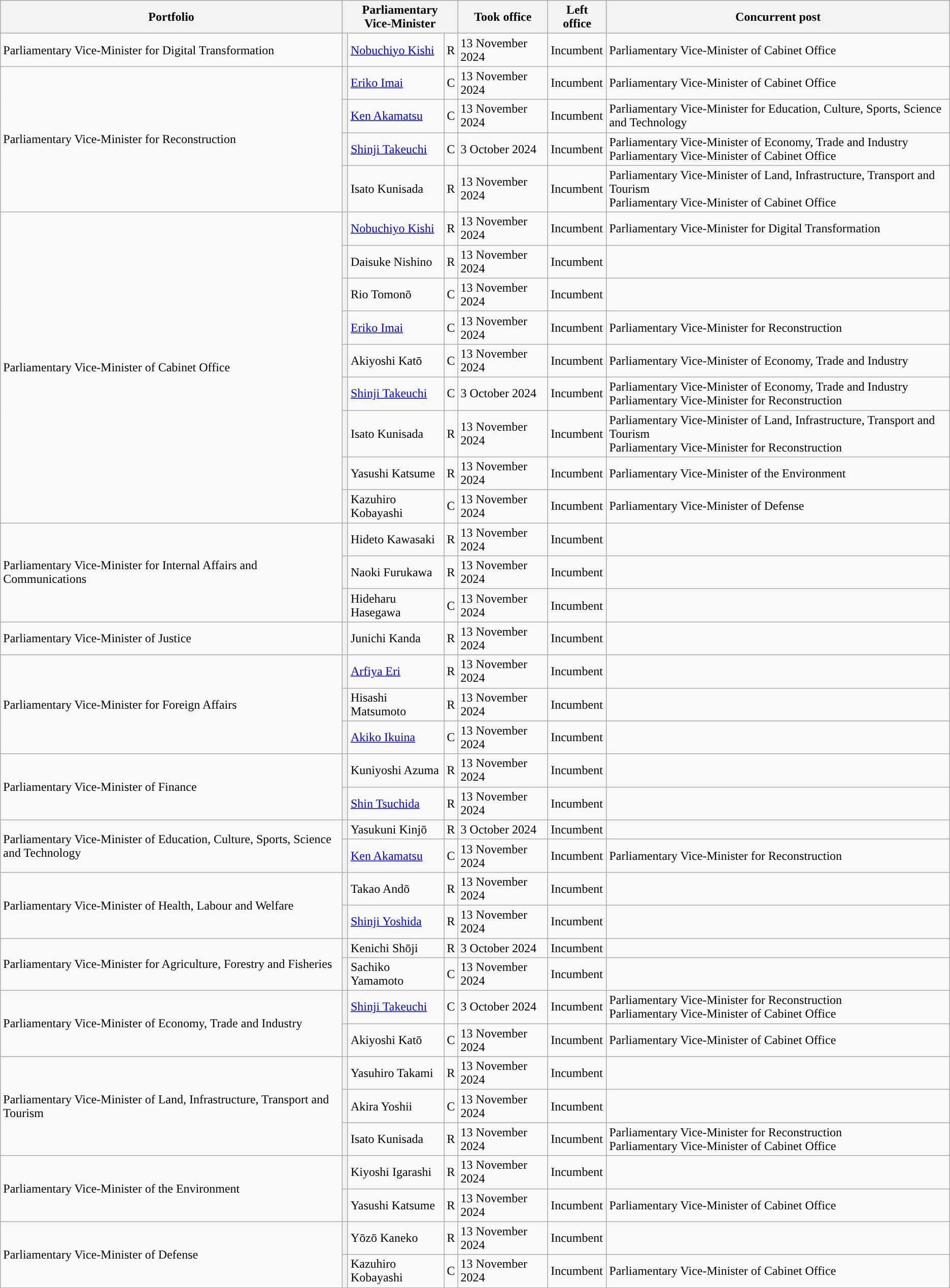<table class="wikitable">
<tr>
<th>Portfolio</th>
<th colspan="3">Parliamentary<br>Vice-Minister</th>
<th>Took office</th>
<th>Left office</th>
<th>Concurrent post</th>
</tr>
<tr>
<td>Parliamentary Vice-Minister for Digital Transformation</td>
<th style="color:inherit;background-color: "></th>
<td><a href='#'>Nobuchiyo Kishi</a></td>
<td>R</td>
<td>13 November 2024</td>
<td>Incumbent</td>
<td>Parliamentary Vice-Minister of Cabinet Office</td>
</tr>
<tr>
<td rowspan=4>Parliamentary Vice-Minister for Reconstruction</td>
<th style="color:inherit;background-color: "></th>
<td><a href='#'>Eriko Imai</a></td>
<td>C</td>
<td>13 November 2024</td>
<td>Incumbent</td>
<td>Parliamentary Vice-Minister of Cabinet Office</td>
</tr>
<tr>
<th style="color:inherit;background-color: "></th>
<td><a href='#'>Ken Akamatsu</a></td>
<td>C</td>
<td>13 November 2024</td>
<td>Incumbent</td>
<td>Parliamentary Vice-Minister for Education, Culture, Sports, Science and Technology</td>
</tr>
<tr>
<th style="color:inherit;background-color: "></th>
<td><a href='#'>Shinji Takeuchi</a></td>
<td>C</td>
<td>3 October 2024</td>
<td>Incumbent</td>
<td>Parliamentary Vice-Minister of Economy, Trade and Industry<br>Parliamentary Vice-Minister of Cabinet Office</td>
</tr>
<tr>
<th style="color:inherit;background-color: "></th>
<td>Isato Kunisada</td>
<td>R</td>
<td>13 November 2024</td>
<td>Incumbent</td>
<td>Parliamentary Vice-Minister of Land, Infrastructure, Transport and Tourism<br>Parliamentary Vice-Minister of Cabinet Office</td>
</tr>
<tr>
<td rowspan=9>Parliamentary Vice-Minister of Cabinet Office</td>
<th style="color:inherit;background-color: "></th>
<td><a href='#'>Nobuchiyo Kishi</a></td>
<td>R</td>
<td>13 November 2024</td>
<td>Incumbent</td>
<td>Parliamentary Vice-Minister for Digital Transformation</td>
</tr>
<tr>
<th style="color:inherit;background-color: "></th>
<td>Daisuke Nishino</td>
<td>R</td>
<td>13 November 2024</td>
<td>Incumbent</td>
<td></td>
</tr>
<tr>
<th style="color:inherit;background-color: "></th>
<td>Rio Tomonō</td>
<td>C</td>
<td>13 November 2024</td>
<td>Incumbent</td>
<td></td>
</tr>
<tr>
<th style="color:inherit;background-color: "></th>
<td><a href='#'>Eriko Imai</a></td>
<td>C</td>
<td>13 November 2024</td>
<td>Incumbent</td>
<td>Parliamentary Vice-Minister for Reconstruction</td>
</tr>
<tr>
<th style="color:inherit;background-color: "></th>
<td>Akiyoshi Katō</td>
<td>C</td>
<td>13 November 2024</td>
<td>Incumbent</td>
<td>Parliamentary Vice-Minister of Economy, Trade and Industry</td>
</tr>
<tr>
<th style="color:inherit;background-color: "></th>
<td><a href='#'>Shinji Takeuchi</a></td>
<td>C</td>
<td>3 October 2024</td>
<td>Incumbent</td>
<td>Parliamentary Vice-Minister of Economy, Trade and Industry<br>Parliamentary Vice-Minister for Reconstruction</td>
</tr>
<tr>
<th style="color:inherit;background-color: "></th>
<td>Isato Kunisada</td>
<td>R</td>
<td>13 November 2024</td>
<td>Incumbent</td>
<td>Parliamentary Vice-Minister of Land, Infrastructure, Transport and Tourism<br>Parliamentary Vice-Minister for Reconstruction</td>
</tr>
<tr>
<th style="color:inherit;background-color: "></th>
<td>Yasushi Katsume</td>
<td>R</td>
<td>13 November 2024</td>
<td>Incumbent</td>
<td>Parliamentary Vice-Minister of the Environment</td>
</tr>
<tr>
<th style="color:inherit;background-color: "></th>
<td>Kazuhiro Kobayashi</td>
<td>C</td>
<td>13 November 2024</td>
<td>Incumbent</td>
<td>Parliamentary Vice-Minister of Defense</td>
</tr>
<tr>
<td rowspan=3>Parliamentary Vice-Minister for Internal Affairs and Communications</td>
<th style="color:inherit;background-color: "></th>
<td>Hideto Kawasaki</td>
<td>R</td>
<td>13 November 2024</td>
<td>Incumbent</td>
<td></td>
</tr>
<tr>
<th style="color:inherit;background-color: "></th>
<td>Naoki Furukawa</td>
<td>R</td>
<td>13 November 2024</td>
<td>Incumbent</td>
<td></td>
</tr>
<tr>
<th style="color:inherit;background-color: "></th>
<td>Hideharu Hasegawa</td>
<td>C</td>
<td>13 November 2024</td>
<td>Incumbent</td>
<td></td>
</tr>
<tr>
<td>Parliamentary Vice-Minister of Justice</td>
<th style="color:inherit;background-color: "></th>
<td>Junichi Kanda</td>
<td>R</td>
<td>13 November 2024</td>
<td>Incumbent</td>
<td></td>
</tr>
<tr>
<td rowspan=3>Parliamentary Vice-Minister for Foreign Affairs</td>
<th style="color:inherit;background-color: "></th>
<td><a href='#'>Arfiya Eri</a></td>
<td>R</td>
<td>13 November 2024</td>
<td>Incumbent</td>
<td></td>
</tr>
<tr>
<th style="color:inherit;background-color: "></th>
<td>Hisashi Matsumoto</td>
<td>R</td>
<td>13 November 2024</td>
<td>Incumbent</td>
<td></td>
</tr>
<tr>
<th style="color:inherit;background-color: "></th>
<td><a href='#'>Akiko Ikuina</a></td>
<td>C</td>
<td>13 November 2024</td>
<td>Incumbent</td>
<td></td>
</tr>
<tr>
<td rowspan=2>Parliamentary Vice-Minister of Finance</td>
<th style="color:inherit;background-color: "></th>
<td>Kuniyoshi Azuma</td>
<td>R</td>
<td>13 November 2024</td>
<td>Incumbent</td>
<td></td>
</tr>
<tr>
<th style="color:inherit;background-color: "></th>
<td><a href='#'>Shin Tsuchida</a></td>
<td>R</td>
<td>13 November 2024</td>
<td>Incumbent</td>
<td></td>
</tr>
<tr>
<td rowspan=2>Parliamentary Vice-Minister of Education, Culture, Sports, Science and Technology</td>
<th style="color:inherit;background-color: "></th>
<td>Yasukuni Kinjō</td>
<td>R</td>
<td>3 October 2024</td>
<td>Incumbent</td>
<td></td>
</tr>
<tr>
<th style="color:inherit;background-color: "></th>
<td><a href='#'>Ken Akamatsu</a></td>
<td>C</td>
<td>13 November 2024</td>
<td>Incumbent</td>
<td>Parliamentary Vice-Minister for Reconstruction</td>
</tr>
<tr>
<td rowspan=2>Parliamentary Vice-Minister of Health, Labour and Welfare</td>
<th style="color:inherit;background-color: "></th>
<td>Takao Andō</td>
<td>R</td>
<td>13 November 2024</td>
<td>Incumbent</td>
<td></td>
</tr>
<tr>
<th style="color:inherit;background-color: "></th>
<td><a href='#'>Shinji Yoshida</a></td>
<td>R</td>
<td>13 November 2024</td>
<td>Incumbent</td>
<td></td>
</tr>
<tr>
<td rowspan=2>Parliamentary Vice-Minister for Agriculture, Forestry and Fisheries</td>
<th style="color:inherit;background-color: "></th>
<td>Kenichi Shōji</td>
<td>R</td>
<td>3 October 2024</td>
<td>Incumbent</td>
<td></td>
</tr>
<tr>
<th style="color:inherit;background-color: "></th>
<td>Sachiko Yamamoto</td>
<td>C</td>
<td>13 November 2024</td>
<td>Incumbent</td>
<td></td>
</tr>
<tr>
<td rowspan=2>Parliamentary Vice-Minister of Economy, Trade and Industry</td>
<th style="color:inherit;background-color: "></th>
<td><a href='#'>Shinji Takeuchi</a></td>
<td>C</td>
<td>3 October 2024</td>
<td>Incumbent</td>
<td>Parliamentary Vice-Minister for Reconstruction<br>Parliamentary Vice-Minister of Cabinet Office</td>
</tr>
<tr>
<th style="color:inherit;background-color: "></th>
<td>Akiyoshi Katō</td>
<td>C</td>
<td>13 November 2024</td>
<td>Incumbent</td>
<td>Parliamentary Vice-Minister of Cabinet Office</td>
</tr>
<tr>
<td rowspan=3>Parliamentary Vice-Minister of Land, Infrastructure, Transport and Tourism</td>
<th style="color:inherit;background-color: "></th>
<td>Yasuhiro Takami</td>
<td>R</td>
<td>13 November 2024</td>
<td>Incumbent</td>
<td></td>
</tr>
<tr>
<th style="color:inherit;background-color: "></th>
<td>Akira Yoshii</td>
<td>C</td>
<td>13 November 2024</td>
<td>Incumbent</td>
<td></td>
</tr>
<tr>
<th style="color:inherit;background-color: "></th>
<td>Isato Kunisada</td>
<td>R</td>
<td>13 November 2024</td>
<td>Incumbent</td>
<td>Parliamentary Vice-Minister for Reconstruction<br>Parliamentary Vice-Minister of Cabinet Office</td>
</tr>
<tr>
<td rowspan=2>Parliamentary Vice-Minister of the Environment</td>
<th style="color:inherit;background-color: "></th>
<td>Kiyoshi Igarashi</td>
<td>R</td>
<td>13 November 2024</td>
<td>Incumbent</td>
<td></td>
</tr>
<tr>
<th style="color:inherit;background-color: "></th>
<td>Yasushi Katsume</td>
<td>R</td>
<td>13 November 2024</td>
<td>Incumbent</td>
<td>Parliamentary Vice-Minister of Cabinet Office</td>
</tr>
<tr>
<td rowspan=2>Parliamentary Vice-Minister of Defense</td>
<th style="color:inherit;background-color: "></th>
<td>Yōzō Kaneko</td>
<td>R</td>
<td>13 November 2024</td>
<td>Incumbent</td>
<td></td>
</tr>
<tr>
<th style="color:inherit;background-color: "></th>
<td>Kazuhiro Kobayashi</td>
<td>C</td>
<td>13 November 2024</td>
<td>Incumbent</td>
<td>Parliamentary Vice-Minister of Cabinet Office</td>
</tr>
</table>
